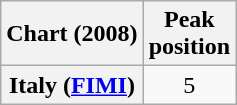<table class="wikitable plainrowheaders" style="text-align:center">
<tr>
<th scope="col">Chart (2008)</th>
<th scope="col">Peak<br>position</th>
</tr>
<tr>
<th scope="row">Italy (<a href='#'>FIMI</a>)</th>
<td>5</td>
</tr>
</table>
